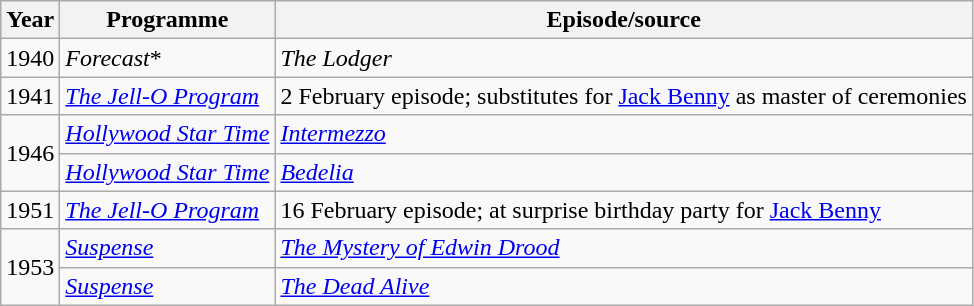<table class="wikitable">
<tr>
<th>Year</th>
<th>Programme</th>
<th>Episode/source</th>
</tr>
<tr>
<td>1940</td>
<td><em>Forecast</em>*</td>
<td><em>The Lodger</em></td>
</tr>
<tr>
<td>1941</td>
<td><em><a href='#'>The Jell-O Program</a></em></td>
<td>2 February episode; substitutes for <a href='#'>Jack Benny</a> as master of ceremonies</td>
</tr>
<tr>
<td rowspan="2">1946</td>
<td><em><a href='#'>Hollywood Star Time</a></em></td>
<td><em><a href='#'>Intermezzo</a></em></td>
</tr>
<tr>
<td><em><a href='#'>Hollywood Star Time</a></em></td>
<td><em><a href='#'>Bedelia</a></em></td>
</tr>
<tr>
<td>1951</td>
<td><em><a href='#'>The Jell-O Program</a></em></td>
<td>16 February episode; at surprise birthday party for <a href='#'>Jack Benny</a></td>
</tr>
<tr>
<td rowspan="2">1953</td>
<td><em><a href='#'>Suspense</a></em></td>
<td><em><a href='#'>The Mystery of Edwin Drood</a></em></td>
</tr>
<tr>
<td><em><a href='#'>Suspense</a></em></td>
<td><em><a href='#'>The Dead Alive</a></em></td>
</tr>
</table>
